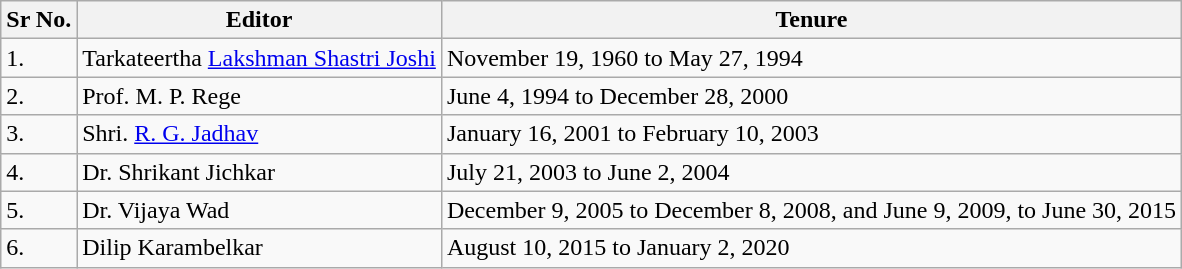<table class="wikitable">
<tr>
<th>Sr No.</th>
<th>Editor</th>
<th>Tenure</th>
</tr>
<tr>
<td>1.</td>
<td>Tarkateertha <a href='#'>Lakshman Shastri Joshi</a></td>
<td>November 19, 1960 to May 27, 1994</td>
</tr>
<tr>
<td>2.</td>
<td>Prof. M. P. Rege</td>
<td>June 4, 1994 to December 28, 2000</td>
</tr>
<tr>
<td>3.</td>
<td>Shri. <a href='#'>R. G. Jadhav</a></td>
<td>January 16, 2001 to February 10, 2003</td>
</tr>
<tr>
<td>4.</td>
<td>Dr. Shrikant Jichkar</td>
<td>July 21, 2003 to June 2, 2004</td>
</tr>
<tr>
<td>5.</td>
<td>Dr. Vijaya Wad</td>
<td>December 9, 2005 to December 8, 2008, and June 9, 2009, to June 30, 2015</td>
</tr>
<tr>
<td>6.</td>
<td>Dilip Karambelkar</td>
<td>August 10, 2015 to January 2, 2020</td>
</tr>
</table>
